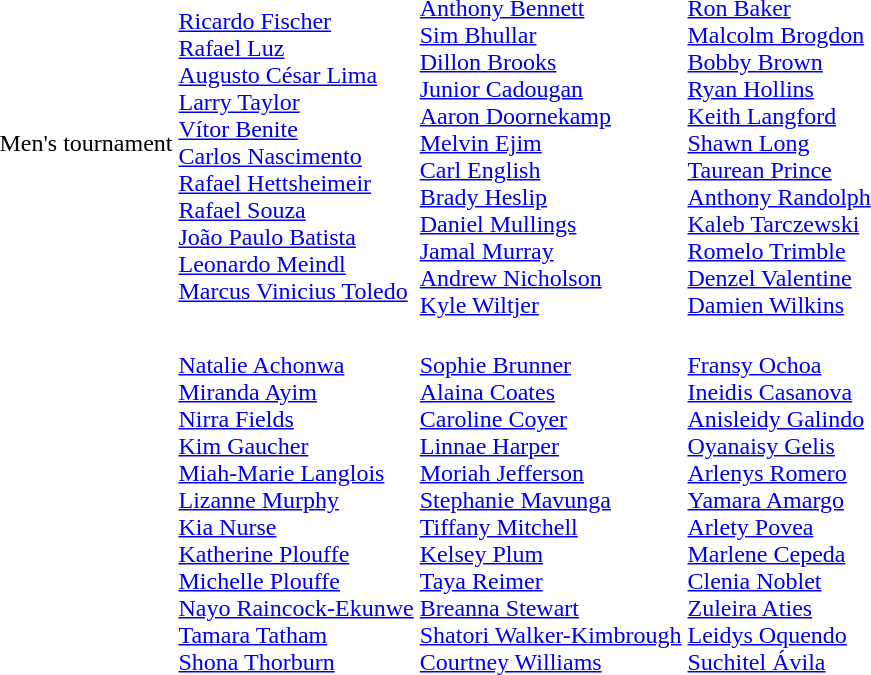<table>
<tr>
<td>Men's tournament <br></td>
<td><br> <a href='#'>Ricardo Fischer</a><br> <a href='#'>Rafael Luz</a><br> <a href='#'>Augusto César Lima</a><br> <a href='#'>Larry Taylor</a><br> <a href='#'>Vítor Benite</a><br> <a href='#'>Carlos Nascimento</a><br> <a href='#'>Rafael Hettsheimeir</a><br> <a href='#'>Rafael Souza</a><br> <a href='#'>João Paulo Batista</a><br> <a href='#'>Leonardo Meindl</a><br> <a href='#'>Marcus Vinicius Toledo</a></td>
<td><br><a href='#'>Anthony Bennett</a><br><a href='#'>Sim Bhullar</a><br><a href='#'>Dillon Brooks</a><br><a href='#'>Junior Cadougan</a><br><a href='#'>Aaron Doornekamp</a><br><a href='#'>Melvin Ejim</a><br><a href='#'>Carl English</a><br><a href='#'>Brady Heslip</a><br><a href='#'>Daniel Mullings</a><br><a href='#'>Jamal Murray</a><br><a href='#'>Andrew Nicholson</a><br><a href='#'>Kyle Wiltjer</a></td>
<td><br><a href='#'>Ron Baker</a><br><a href='#'>Malcolm Brogdon</a><br><a href='#'>Bobby Brown</a><br><a href='#'>Ryan Hollins</a><br><a href='#'>Keith Langford</a><br><a href='#'>Shawn Long</a><br><a href='#'>Taurean Prince</a><br><a href='#'>Anthony Randolph</a><br><a href='#'>Kaleb Tarczewski</a><br><a href='#'>Romelo Trimble</a><br><a href='#'>Denzel Valentine</a><br><a href='#'>Damien Wilkins</a></td>
</tr>
<tr>
<td><br></td>
<td><br><a href='#'>Natalie Achonwa</a><br><a href='#'>Miranda Ayim</a><br><a href='#'>Nirra Fields</a><br><a href='#'>Kim Gaucher</a><br><a href='#'>Miah-Marie Langlois</a><br><a href='#'>Lizanne Murphy</a><br><a href='#'>Kia Nurse</a><br><a href='#'>Katherine Plouffe</a><br><a href='#'>Michelle Plouffe</a><br><a href='#'>Nayo Raincock-Ekunwe</a><br><a href='#'>Tamara Tatham</a><br><a href='#'>Shona Thorburn</a></td>
<td><br><a href='#'>Sophie Brunner</a><br><a href='#'>Alaina Coates</a><br><a href='#'>Caroline Coyer</a><br><a href='#'>Linnae Harper</a><br><a href='#'>Moriah Jefferson</a><br><a href='#'>Stephanie Mavunga</a><br><a href='#'>Tiffany Mitchell</a><br><a href='#'>Kelsey Plum</a><br><a href='#'>Taya Reimer</a><br><a href='#'>Breanna Stewart</a><br><a href='#'>Shatori Walker-Kimbrough</a><br><a href='#'>Courtney Williams</a></td>
<td><br><a href='#'>Fransy Ochoa</a><br><a href='#'>Ineidis Casanova</a><br><a href='#'>Anisleidy Galindo</a><br><a href='#'>Oyanaisy Gelis</a><br><a href='#'>Arlenys Romero</a><br><a href='#'>Yamara Amargo</a><br><a href='#'>Arlety Povea</a><br><a href='#'>Marlene Cepeda</a><br><a href='#'>Clenia Noblet</a><br><a href='#'>Zuleira Aties</a><br><a href='#'>Leidys Oquendo</a><br><a href='#'>Suchitel Ávila</a></td>
</tr>
</table>
